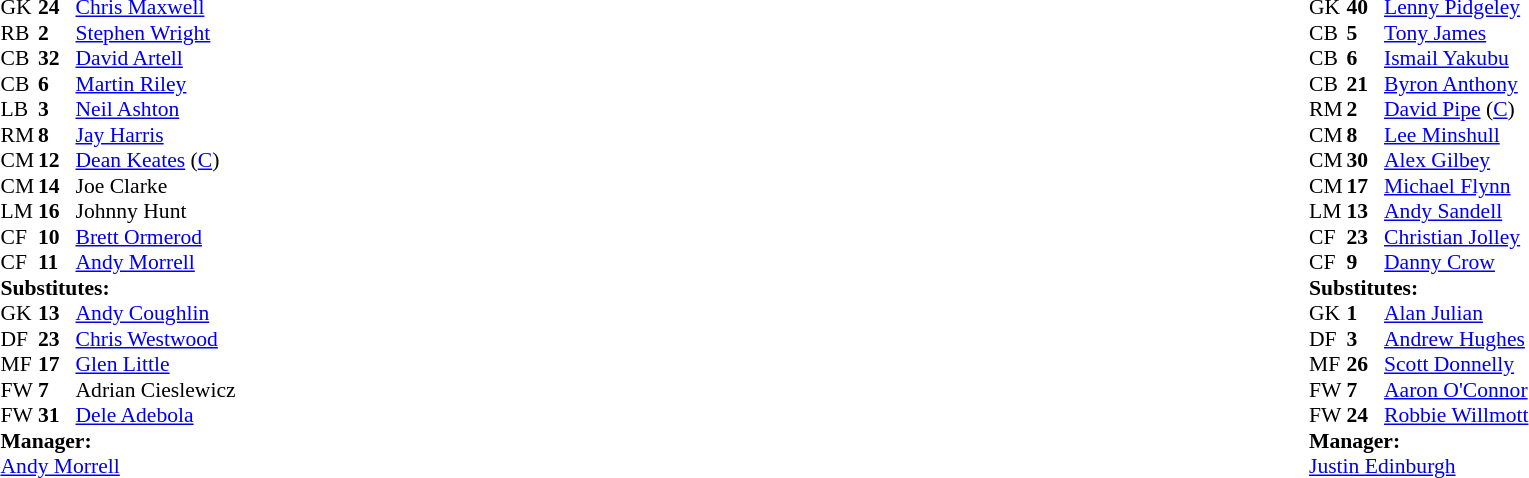<table width="100%">
<tr>
<td valign="top" width="50%"><br><table style="font-size: 90%" cellspacing="0" cellpadding="0">
<tr>
<td colspan="4"></td>
</tr>
<tr>
<th width=25></th>
<th width=25></th>
</tr>
<tr>
<td>GK</td>
<td><strong>24</strong></td>
<td> <a href='#'>Chris Maxwell</a></td>
</tr>
<tr>
<td>RB</td>
<td><strong>2</strong></td>
<td> <a href='#'>Stephen Wright</a></td>
</tr>
<tr>
<td>CB</td>
<td><strong>32</strong></td>
<td> <a href='#'>David Artell</a></td>
</tr>
<tr>
<td>CB</td>
<td><strong>6</strong></td>
<td> <a href='#'>Martin Riley</a></td>
</tr>
<tr>
<td>LB</td>
<td><strong>3</strong></td>
<td> <a href='#'>Neil Ashton</a></td>
</tr>
<tr>
<td>RM</td>
<td><strong>8</strong></td>
<td> <a href='#'>Jay Harris</a></td>
<td></td>
<td></td>
</tr>
<tr>
<td>CM</td>
<td><strong>12</strong></td>
<td> <a href='#'>Dean Keates</a> (<a href='#'>C</a>)</td>
<td></td>
<td></td>
</tr>
<tr>
<td>CM</td>
<td><strong>14</strong></td>
<td> Joe Clarke</td>
</tr>
<tr>
<td>LM</td>
<td><strong>16</strong></td>
<td> Johnny Hunt</td>
</tr>
<tr>
<td>CF</td>
<td><strong>10</strong></td>
<td> <a href='#'>Brett Ormerod</a></td>
<td></td>
</tr>
<tr>
<td>CF</td>
<td><strong>11</strong></td>
<td> <a href='#'>Andy Morrell</a></td>
<td></td>
<td></td>
</tr>
<tr>
<td colspan=3><strong>Substitutes:</strong></td>
</tr>
<tr>
<td>GK</td>
<td><strong>13</strong></td>
<td> <a href='#'>Andy Coughlin</a></td>
</tr>
<tr>
<td>DF</td>
<td><strong>23</strong></td>
<td> <a href='#'>Chris Westwood</a></td>
</tr>
<tr>
<td>MF</td>
<td><strong>17</strong></td>
<td> <a href='#'>Glen Little</a></td>
<td></td>
<td></td>
</tr>
<tr>
<td>FW</td>
<td><strong>7</strong></td>
<td> Adrian Cieslewicz</td>
<td></td>
<td></td>
</tr>
<tr>
<td>FW</td>
<td><strong>31</strong></td>
<td> <a href='#'>Dele Adebola</a></td>
<td></td>
<td></td>
</tr>
<tr>
<td colspan=3><strong>Manager:</strong></td>
</tr>
<tr>
<td colspan=4> <a href='#'>Andy Morrell</a></td>
</tr>
</table>
</td>
<td valign="top"></td>
<td valign="top" width="50%"><br><table style="font-size: 90%" cellspacing="0" cellpadding="0" align=center>
<tr>
<td colspan="4"></td>
</tr>
<tr>
<th width=25></th>
<th width=25></th>
</tr>
<tr>
<td>GK</td>
<td><strong>40</strong></td>
<td> <a href='#'>Lenny Pidgeley</a></td>
</tr>
<tr>
<td>CB</td>
<td><strong>5</strong></td>
<td> <a href='#'>Tony James</a></td>
</tr>
<tr>
<td>CB</td>
<td><strong>6</strong></td>
<td> <a href='#'>Ismail Yakubu</a></td>
</tr>
<tr>
<td>CB</td>
<td><strong>21</strong></td>
<td> <a href='#'>Byron Anthony</a></td>
</tr>
<tr>
<td>RM</td>
<td><strong>2</strong></td>
<td> <a href='#'>David Pipe</a> (<a href='#'>C</a>)</td>
</tr>
<tr>
<td>CM</td>
<td><strong>8</strong></td>
<td> <a href='#'>Lee Minshull</a></td>
</tr>
<tr>
<td>CM</td>
<td><strong>30</strong></td>
<td> <a href='#'>Alex Gilbey</a></td>
<td></td>
</tr>
<tr>
<td>CM</td>
<td><strong>17</strong></td>
<td> <a href='#'>Michael Flynn</a></td>
<td></td>
<td></td>
</tr>
<tr>
<td>LM</td>
<td><strong>13</strong></td>
<td> <a href='#'>Andy Sandell</a></td>
</tr>
<tr>
<td>CF</td>
<td><strong>23</strong></td>
<td> <a href='#'>Christian Jolley</a></td>
</tr>
<tr>
<td>CF</td>
<td><strong>9</strong></td>
<td> <a href='#'>Danny Crow</a></td>
<td></td>
<td></td>
</tr>
<tr>
<td colspan=3><strong>Substitutes:</strong></td>
</tr>
<tr>
<td>GK</td>
<td><strong>1</strong></td>
<td> <a href='#'>Alan Julian</a></td>
</tr>
<tr>
<td>DF</td>
<td><strong>3</strong></td>
<td> <a href='#'>Andrew Hughes</a></td>
</tr>
<tr>
<td>MF</td>
<td><strong>26</strong></td>
<td> <a href='#'>Scott Donnelly</a></td>
<td></td>
<td></td>
</tr>
<tr>
<td>FW</td>
<td><strong>7</strong></td>
<td> <a href='#'>Aaron O'Connor</a></td>
<td></td>
<td></td>
</tr>
<tr>
<td>FW</td>
<td><strong>24</strong></td>
<td> <a href='#'>Robbie Willmott</a></td>
</tr>
<tr>
<td colspan=3><strong>Manager:</strong></td>
</tr>
<tr>
<td colspan=4> <a href='#'>Justin Edinburgh</a></td>
</tr>
</table>
</td>
</tr>
</table>
